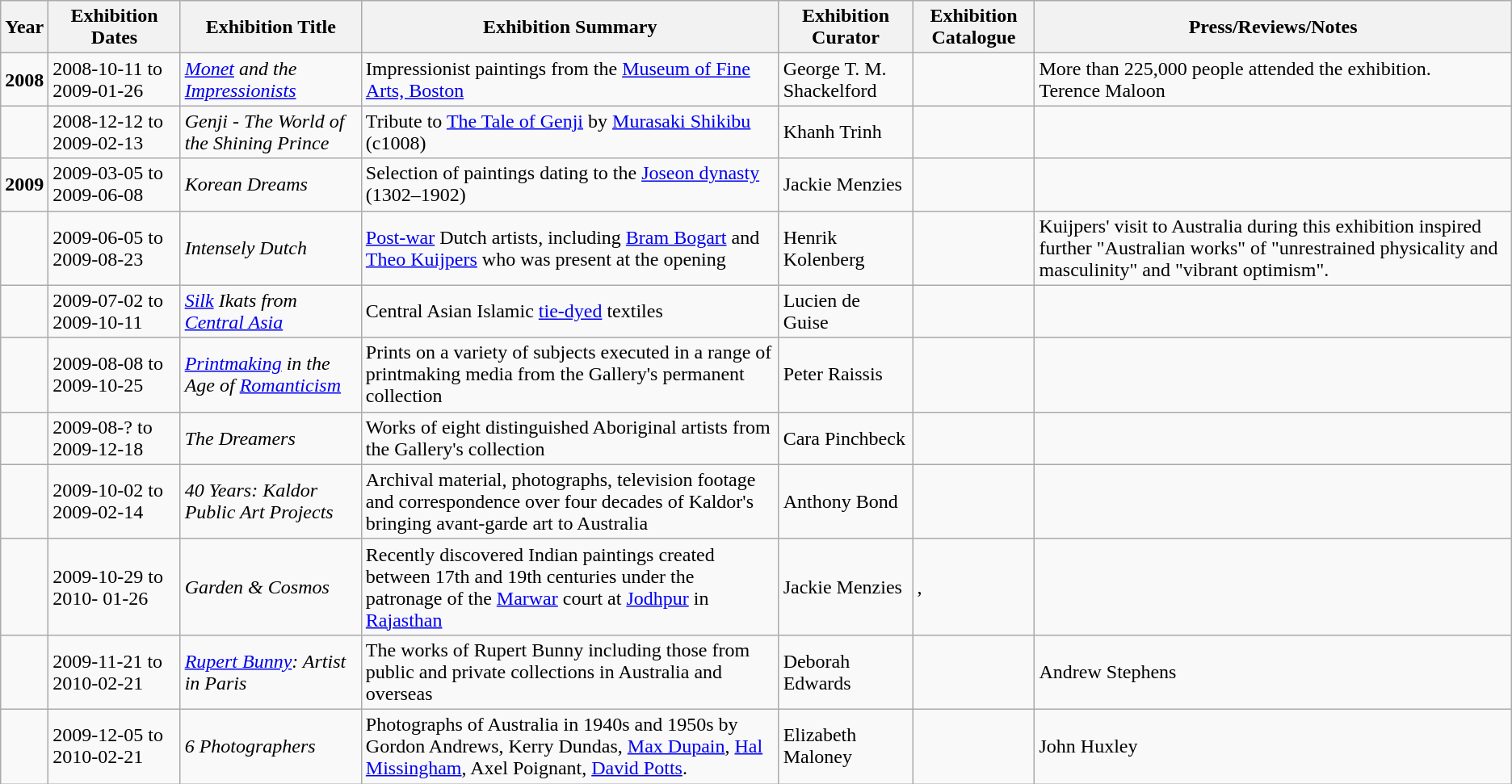<table class="wikitable">
<tr>
<th>Year</th>
<th>Exhibition Dates</th>
<th>Exhibition Title</th>
<th>Exhibition Summary</th>
<th>Exhibition Curator</th>
<th>Exhibition Catalogue</th>
<th>Press/Reviews/Notes</th>
</tr>
<tr>
<td><strong>2008</strong></td>
<td>2008-10-11 to 2009-01-26</td>
<td><em><a href='#'>Monet</a> and the <a href='#'>Impressionists</a></em></td>
<td>Impressionist paintings from the <a href='#'>Museum of Fine Arts, Boston</a></td>
<td>George T. M. Shackelford</td>
<td></td>
<td>More than 225,000 people attended the exhibition. <br>Terence Maloon</td>
</tr>
<tr>
<td></td>
<td>2008-12-12 to 2009-02-13</td>
<td><em>Genji - The World of the Shining Prince</em></td>
<td>Tribute to <a href='#'>The Tale of Genji</a> by <a href='#'>Murasaki Shikibu</a> (c1008)</td>
<td>Khanh Trinh</td>
<td></td>
<td></td>
</tr>
<tr>
<td><strong>2009</strong></td>
<td>2009-03-05 to 2009-06-08</td>
<td><em>Korean Dreams</em></td>
<td>Selection of paintings dating to the <a href='#'>Joseon dynasty</a> (1302–1902)</td>
<td>Jackie Menzies</td>
<td></td>
<td></td>
</tr>
<tr>
<td></td>
<td>2009-06-05 to 2009-08-23</td>
<td><em>Intensely Dutch</em></td>
<td><a href='#'>Post-war</a> Dutch artists, including <a href='#'>Bram Bogart</a> and <a href='#'>Theo Kuijpers</a> who was present at the opening</td>
<td>Henrik Kolenberg</td>
<td></td>
<td>Kuijpers' visit to Australia during this exhibition inspired  further "Australian works" of "unrestrained physicality and masculinity" and "vibrant optimism".</td>
</tr>
<tr>
<td></td>
<td>2009-07-02 to 2009-10-11</td>
<td><em><a href='#'>Silk</a> Ikats from <a href='#'>Central Asia</a></em></td>
<td>Central Asian Islamic <a href='#'>tie-dyed</a> textiles</td>
<td>Lucien de Guise</td>
<td></td>
<td></td>
</tr>
<tr>
<td></td>
<td>2009-08-08 to 2009-10-25</td>
<td><em><a href='#'>Printmaking</a> in the Age of <a href='#'>Romanticism</a></em></td>
<td>Prints on a variety of subjects executed in a range of printmaking media from the Gallery's permanent collection</td>
<td>Peter Raissis</td>
<td></td>
<td></td>
</tr>
<tr>
<td></td>
<td>2009-08-? to 2009-12-18</td>
<td><em>The Dreamers</em></td>
<td>Works of eight distinguished Aboriginal artists from the Gallery's collection</td>
<td>Cara Pinchbeck</td>
<td></td>
<td></td>
</tr>
<tr>
<td></td>
<td>2009-10-02 to 2009-02-14</td>
<td><em>40 Years: Kaldor Public Art Projects</em></td>
<td>Archival material, photographs, television footage and correspondence over four decades of Kaldor's bringing avant-garde art to Australia</td>
<td>Anthony Bond</td>
<td></td>
<td></td>
</tr>
<tr>
<td></td>
<td>2009-10-29 to 2010- 01-26</td>
<td><em>Garden & Cosmos</em></td>
<td>Recently discovered Indian paintings created between 17th and 19th centuries under the patronage of the <a href='#'>Marwar</a> court at <a href='#'>Jodhpur</a> in <a href='#'>Rajasthan</a></td>
<td>Jackie Menzies</td>
<td>, </td>
<td></td>
</tr>
<tr>
<td></td>
<td>2009-11-21 to 2010-02-21</td>
<td><em><a href='#'>Rupert Bunny</a>: Artist in Paris</em></td>
<td>The works of Rupert Bunny  including those from public and private collections in Australia and overseas</td>
<td>Deborah Edwards</td>
<td></td>
<td>Andrew Stephens</td>
</tr>
<tr>
<td></td>
<td>2009-12-05 to 2010-02-21</td>
<td><em>6 Photographers</em></td>
<td>Photographs of Australia in 1940s and 1950s by Gordon Andrews, Kerry Dundas, <a href='#'>Max Dupain</a>, <a href='#'>Hal Missingham</a>, Axel Poignant, <a href='#'>David Potts</a>.</td>
<td>Elizabeth Maloney</td>
<td></td>
<td>John Huxley</td>
</tr>
</table>
